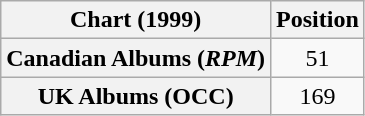<table class="wikitable plainrowheaders" style="text-align:center">
<tr>
<th scope="col">Chart (1999)</th>
<th scope="col">Position</th>
</tr>
<tr>
<th scope="row">Canadian Albums (<em>RPM</em>)</th>
<td>51</td>
</tr>
<tr>
<th scope="row">UK Albums (OCC)</th>
<td>169</td>
</tr>
</table>
